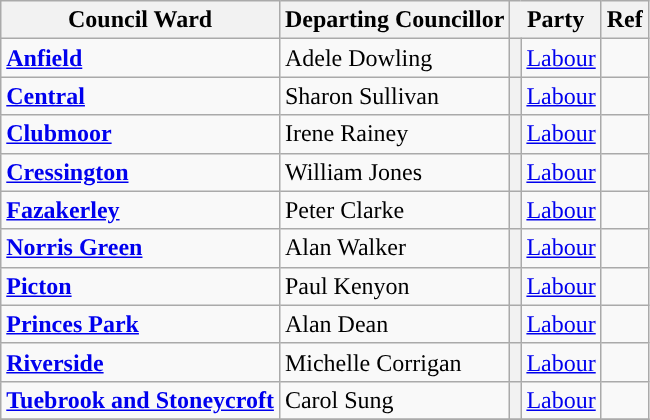<table class="wikitable sortable">
<tr>
<th>Council Ward</th>
<th>Departing Councillor</th>
<th colspan="2">Party</th>
<th>Ref</th>
</tr>
<tr>
<td align="left"><strong><a href='#'>Anfield</a></strong></td>
<td align="left">Adele Dowling</td>
<th style="background-color: "></th>
<td><a href='#'>Labour</a></td>
<td align = center></td>
</tr>
<tr>
<td align="left"><strong><a href='#'>Central</a></strong></td>
<td align="left">Sharon Sullivan</td>
<th style="background-color: "></th>
<td><a href='#'>Labour</a></td>
<td align = center></td>
</tr>
<tr>
<td align="left"><strong><a href='#'>Clubmoor</a></strong></td>
<td align="left">Irene Rainey</td>
<th style="background-color: "></th>
<td><a href='#'>Labour</a></td>
<td align = center></td>
</tr>
<tr>
<td align="left"><strong><a href='#'>Cressington</a></strong></td>
<td align="left">William Jones</td>
<th style="background-color: "></th>
<td><a href='#'>Labour</a></td>
<td align = center></td>
</tr>
<tr>
<td align="left"><strong><a href='#'>Fazakerley</a></strong></td>
<td align="left">Peter Clarke</td>
<th style="background-color: "></th>
<td><a href='#'>Labour</a></td>
<td align = center></td>
</tr>
<tr>
<td align="left"><strong><a href='#'>Norris Green</a></strong></td>
<td align="left">Alan Walker</td>
<th style="background-color: "></th>
<td><a href='#'>Labour</a></td>
<td align = center></td>
</tr>
<tr>
<td align="left"><strong><a href='#'>Picton</a></strong></td>
<td align="left">Paul Kenyon</td>
<th style="background-color: "></th>
<td><a href='#'>Labour</a></td>
<td align = center></td>
</tr>
<tr>
<td align="left"><strong><a href='#'>Princes Park</a></strong></td>
<td align="left">Alan Dean</td>
<th style="background-color: "></th>
<td><a href='#'>Labour</a></td>
<td align = center></td>
</tr>
<tr>
<td align="left"><strong><a href='#'>Riverside</a></strong></td>
<td align="left">Michelle Corrigan</td>
<th style="background-color: "></th>
<td><a href='#'>Labour</a></td>
<td align = center></td>
</tr>
<tr>
<td align="left"><strong><a href='#'>Tuebrook and Stoneycroft</a></strong></td>
<td align="left">Carol Sung</td>
<th style="background-color: "></th>
<td><a href='#'>Labour</a></td>
<td align = center></td>
</tr>
<tr>
</tr>
</table>
